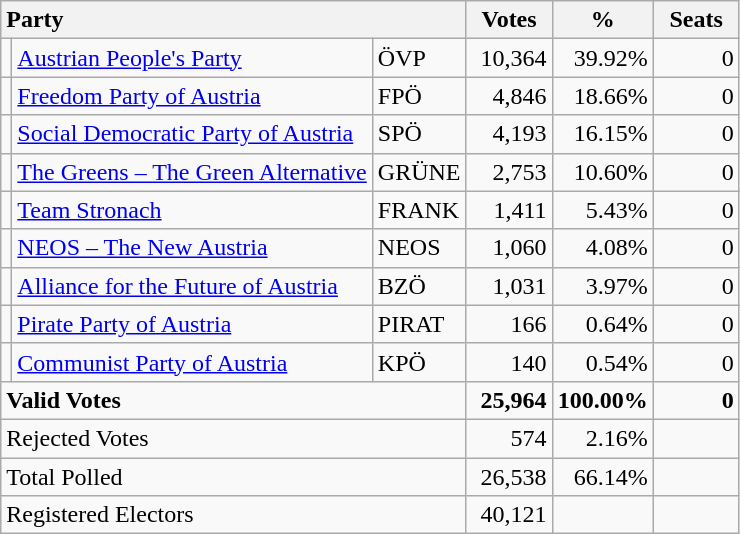<table class="wikitable" border="1" style="text-align:right;">
<tr>
<th style="text-align:left;" colspan=3>Party</th>
<th align=center width="50">Votes</th>
<th align=center width="50">%</th>
<th align=center width="50">Seats</th>
</tr>
<tr>
<td></td>
<td align=left><a href='#'>Austrian People's Party</a></td>
<td align=left>ÖVP</td>
<td>10,364</td>
<td>39.92%</td>
<td>0</td>
</tr>
<tr>
<td></td>
<td align=left><a href='#'>Freedom Party of Austria</a></td>
<td align=left>FPÖ</td>
<td>4,846</td>
<td>18.66%</td>
<td>0</td>
</tr>
<tr>
<td></td>
<td align=left><a href='#'>Social Democratic Party of Austria</a></td>
<td align=left>SPÖ</td>
<td>4,193</td>
<td>16.15%</td>
<td>0</td>
</tr>
<tr>
<td></td>
<td align=left style="white-space: nowrap;"><a href='#'>The Greens – The Green Alternative</a></td>
<td align=left>GRÜNE</td>
<td>2,753</td>
<td>10.60%</td>
<td>0</td>
</tr>
<tr>
<td></td>
<td align=left><a href='#'>Team Stronach</a></td>
<td align=left>FRANK</td>
<td>1,411</td>
<td>5.43%</td>
<td>0</td>
</tr>
<tr>
<td></td>
<td align=left><a href='#'>NEOS – The New Austria</a></td>
<td align=left>NEOS</td>
<td>1,060</td>
<td>4.08%</td>
<td>0</td>
</tr>
<tr>
<td></td>
<td align=left><a href='#'>Alliance for the Future of Austria</a></td>
<td align=left>BZÖ</td>
<td>1,031</td>
<td>3.97%</td>
<td>0</td>
</tr>
<tr>
<td></td>
<td align=left><a href='#'>Pirate Party of Austria</a></td>
<td align=left>PIRAT</td>
<td>166</td>
<td>0.64%</td>
<td>0</td>
</tr>
<tr>
<td></td>
<td align=left><a href='#'>Communist Party of Austria</a></td>
<td align=left>KPÖ</td>
<td>140</td>
<td>0.54%</td>
<td>0</td>
</tr>
<tr style="font-weight:bold">
<td align=left colspan=3>Valid Votes</td>
<td>25,964</td>
<td>100.00%</td>
<td>0</td>
</tr>
<tr>
<td align=left colspan=3>Rejected Votes</td>
<td>574</td>
<td>2.16%</td>
<td></td>
</tr>
<tr>
<td align=left colspan=3>Total Polled</td>
<td>26,538</td>
<td>66.14%</td>
<td></td>
</tr>
<tr>
<td align=left colspan=3>Registered Electors</td>
<td>40,121</td>
<td></td>
<td></td>
</tr>
</table>
